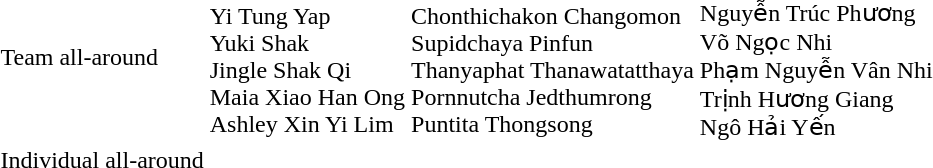<table>
<tr>
<td>Team all-around</td>
<td nowrap><br>Yi Tung Yap<br>Yuki Shak<br>Jingle Shak Qi<br>Maia Xiao Han Ong<br>Ashley Xin Yi Lim</td>
<td nowrap><br>Chonthichakon Changomon<br>Supidchaya Pinfun<br>Thanyaphat Thanawatatthaya<br>Pornnutcha Jedthumrong<br>Puntita Thongsong</td>
<td nowrap><br>Nguyễn Trúc Phương<br>Võ Ngọc Nhi<br>Phạm Nguyễn Vân Nhi<br>Trịnh Hương Giang<br>Ngô Hải Yến</td>
</tr>
<tr>
<td>Individual all-around</td>
<td></td>
<td></td>
<td></td>
</tr>
</table>
